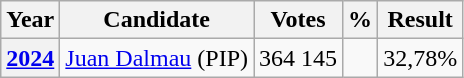<table class="wikitable">
<tr>
<th>Year</th>
<th>Candidate</th>
<th>Votes</th>
<th>%</th>
<th>Result</th>
</tr>
<tr>
<th><a href='#'>2024</a></th>
<td><a href='#'>Juan Dalmau</a> (PIP)</td>
<td>364 145</td>
<td></td>
<td>32,78%</td>
</tr>
</table>
